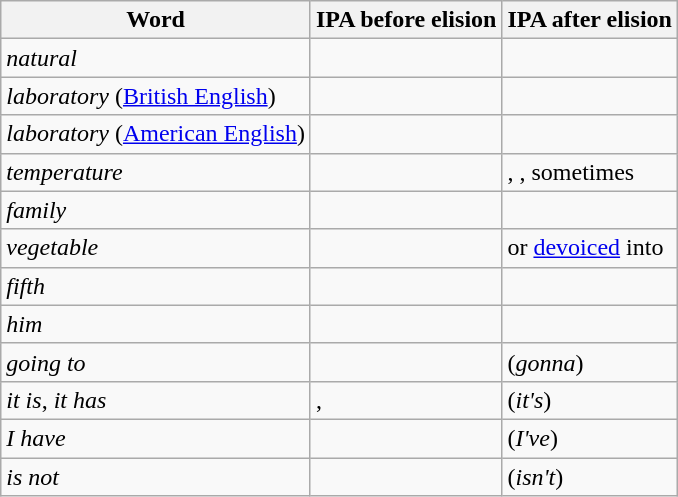<table class=wikitable>
<tr>
<th>Word</th>
<th>IPA before elision</th>
<th>IPA after elision</th>
</tr>
<tr>
<td><em>natural</em></td>
<td></td>
<td></td>
</tr>
<tr>
<td><em>laboratory</em> (<a href='#'>British English</a>)</td>
<td></td>
<td></td>
</tr>
<tr>
<td><em>laboratory</em> (<a href='#'>American English</a>)</td>
<td></td>
<td></td>
</tr>
<tr>
<td><em>temperature</em></td>
<td></td>
<td>, , sometimes </td>
</tr>
<tr>
<td><em>family</em></td>
<td></td>
<td></td>
</tr>
<tr>
<td><em>vegetable</em></td>
<td></td>
<td> or <a href='#'>devoiced</a> into </td>
</tr>
<tr>
<td><em>fifth</em></td>
<td></td>
<td></td>
</tr>
<tr>
<td><em>him</em></td>
<td></td>
<td></td>
</tr>
<tr>
<td><em>going to</em></td>
<td></td>
<td> (<em>gonna</em>)</td>
</tr>
<tr>
<td><em>it is</em>, <em>it has</em></td>
<td>, </td>
<td> (<em>it's</em>)</td>
</tr>
<tr>
<td><em>I have</em></td>
<td></td>
<td> (<em>I've</em>)</td>
</tr>
<tr>
<td><em>is not</em></td>
<td></td>
<td> (<em>isn't</em>)</td>
</tr>
</table>
